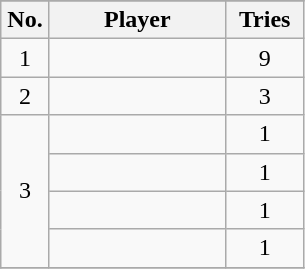<table class="wikitable sortable" style="text-align:center">
<tr>
</tr>
<tr>
<th width=25>No.</th>
<th width=110>Player</th>
<th width=45>Tries</th>
</tr>
<tr>
<td>1</td>
<td></td>
<td>9</td>
</tr>
<tr>
<td>2</td>
<td></td>
<td>3</td>
</tr>
<tr>
<td rowspan=4>3</td>
<td></td>
<td>1</td>
</tr>
<tr>
<td></td>
<td>1</td>
</tr>
<tr>
<td></td>
<td>1</td>
</tr>
<tr>
<td></td>
<td>1</td>
</tr>
<tr>
</tr>
</table>
